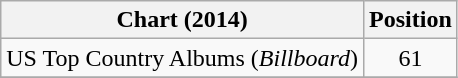<table class="wikitable">
<tr>
<th>Chart (2014)</th>
<th>Position</th>
</tr>
<tr>
<td>US Top Country Albums (<em>Billboard</em>)</td>
<td style="text-align:center;">61</td>
</tr>
<tr>
</tr>
</table>
